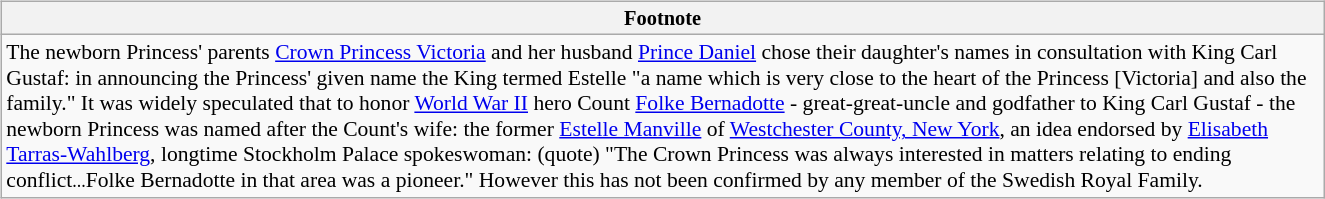<table class="floatright outercollapse">
<tr>
<th><br><table class="wikitable floatright collapsible innercollapse">
<tr>
<th style="font-size: 85%">Footnote</th>
</tr>
<tr>
<td style="width: 875px; text-align: left; font-weight: normal; font-size: 90%">The newborn Princess' parents <a href='#'>Crown Princess Victoria</a> and her husband <a href='#'>Prince Daniel</a> chose their daughter's names in consultation with King Carl Gustaf: in announcing the Princess' given name the King termed Estelle "a name which is very close to the heart of the Princess [Victoria] and also the family."  It was widely speculated that to honor <a href='#'>World War II</a> hero Count <a href='#'>Folke Bernadotte</a> - great-great-uncle and godfather to King Carl Gustaf - the newborn Princess was named after the Count's wife: the former <a href='#'>Estelle Manville</a> of <a href='#'>Westchester County, New York</a>, an idea endorsed by <a href='#'>Elisabeth Tarras-Wahlberg</a>, longtime Stockholm Palace spokeswoman: (quote) "The Crown Princess was always interested in matters relating to ending conflict<small>...</small>Folke Bernadotte in that area was a pioneer." However this has not been confirmed by any member of the Swedish Royal Family.</td>
</tr>
</table>
</th>
</tr>
</table>
